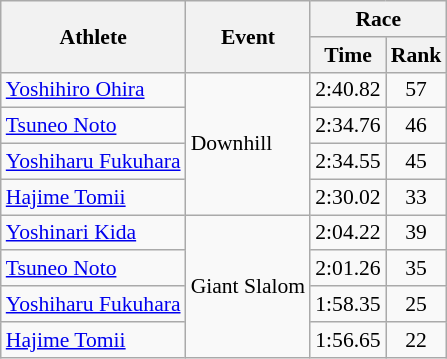<table class="wikitable" style="font-size:90%">
<tr>
<th rowspan="2">Athlete</th>
<th rowspan="2">Event</th>
<th colspan="2">Race</th>
</tr>
<tr>
<th>Time</th>
<th>Rank</th>
</tr>
<tr>
<td><a href='#'>Yoshihiro Ohira</a></td>
<td rowspan="4">Downhill</td>
<td align="center">2:40.82</td>
<td align="center">57</td>
</tr>
<tr>
<td><a href='#'>Tsuneo Noto</a></td>
<td align="center">2:34.76</td>
<td align="center">46</td>
</tr>
<tr>
<td><a href='#'>Yoshiharu Fukuhara</a></td>
<td align="center">2:34.55</td>
<td align="center">45</td>
</tr>
<tr>
<td><a href='#'>Hajime Tomii</a></td>
<td align="center">2:30.02</td>
<td align="center">33</td>
</tr>
<tr>
<td><a href='#'>Yoshinari Kida</a></td>
<td rowspan="4">Giant Slalom</td>
<td align="center">2:04.22</td>
<td align="center">39</td>
</tr>
<tr>
<td><a href='#'>Tsuneo Noto</a></td>
<td align="center">2:01.26</td>
<td align="center">35</td>
</tr>
<tr>
<td><a href='#'>Yoshiharu Fukuhara</a></td>
<td align="center">1:58.35</td>
<td align="center">25</td>
</tr>
<tr>
<td><a href='#'>Hajime Tomii</a></td>
<td align="center">1:56.65</td>
<td align="center">22</td>
</tr>
</table>
